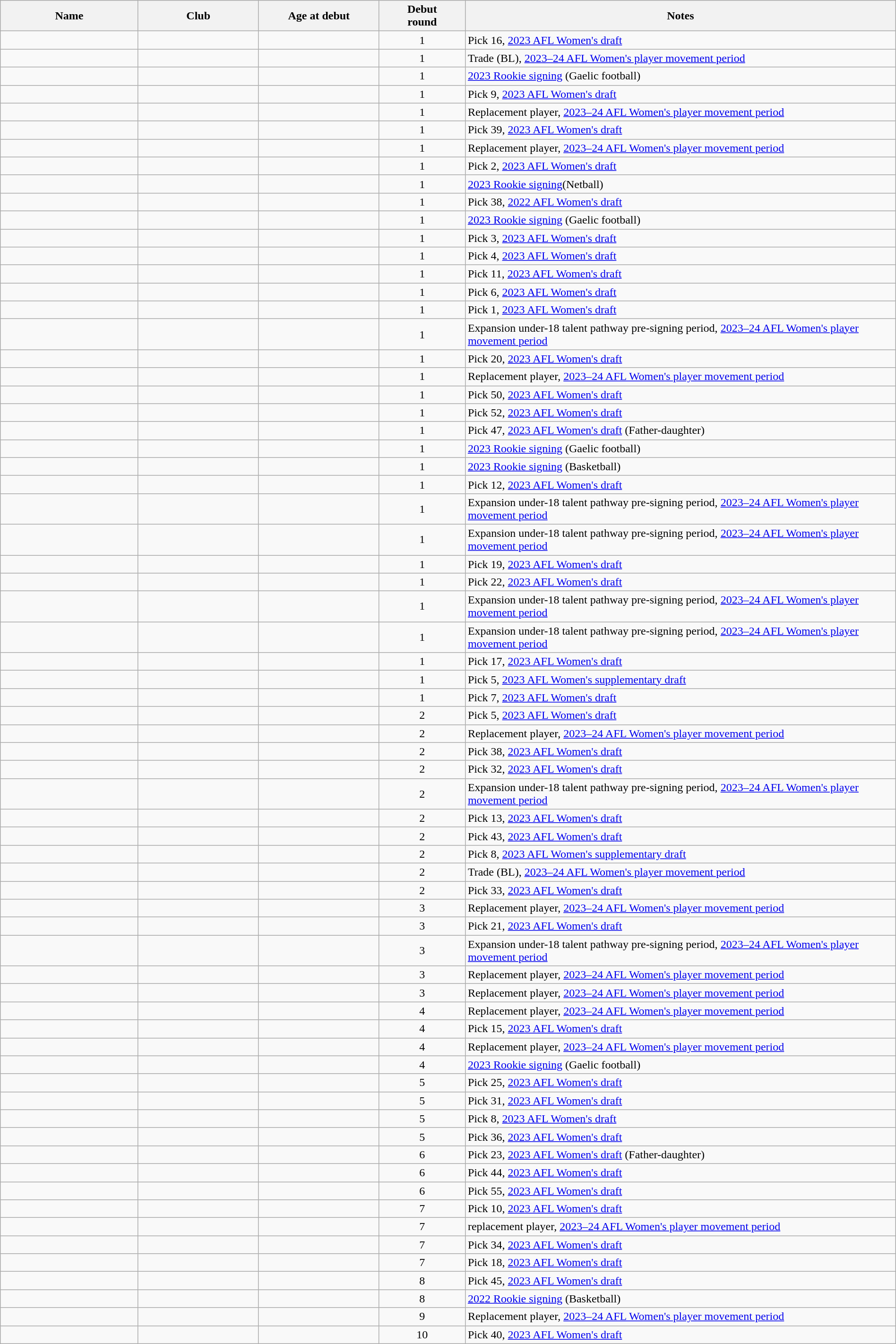<table class="wikitable sortable" style="width:100%; text-align: center;">
<tr style="background:#efefef;">
<th style="width:8%;">Name</th>
<th width=7%>Club</th>
<th style="width:7%;">Age at debut</th>
<th data-sort-type="number" width=5%>Debut<br>round</th>
<th style="width:25%;">Notes</th>
</tr>
<tr>
<td align="left"></td>
<td></td>
<td></td>
<td>1</td>
<td align="left">Pick 16, <a href='#'>2023 AFL Women's draft</a></td>
</tr>
<tr>
<td align="left"></td>
<td></td>
<td></td>
<td>1</td>
<td align="left">Trade (BL), <a href='#'>2023–24 AFL Women's player movement period</a></td>
</tr>
<tr>
<td align="left"></td>
<td></td>
<td></td>
<td>1</td>
<td align="left"><a href='#'>2023 Rookie signing</a> (Gaelic football)</td>
</tr>
<tr>
<td align="left"></td>
<td></td>
<td></td>
<td>1</td>
<td align="left">Pick 9, <a href='#'>2023 AFL Women's draft</a></td>
</tr>
<tr>
<td align="left"></td>
<td></td>
<td></td>
<td>1</td>
<td align="left">Replacement player, <a href='#'>2023–24 AFL Women's player movement period</a></td>
</tr>
<tr>
<td align="left"></td>
<td></td>
<td></td>
<td>1</td>
<td align="left">Pick 39, <a href='#'>2023 AFL Women's draft</a></td>
</tr>
<tr>
<td align="left"></td>
<td></td>
<td></td>
<td>1</td>
<td align="left">Replacement player, <a href='#'>2023–24 AFL Women's player movement period</a></td>
</tr>
<tr>
<td align="left"></td>
<td></td>
<td></td>
<td>1</td>
<td align="left">Pick 2, <a href='#'>2023 AFL Women's draft</a></td>
</tr>
<tr>
<td align="left"></td>
<td></td>
<td></td>
<td>1</td>
<td align="left"><a href='#'>2023 Rookie signing</a>(Netball)</td>
</tr>
<tr>
<td align="left"></td>
<td></td>
<td></td>
<td>1</td>
<td align="left">Pick 38, <a href='#'>2022 AFL Women's draft</a></td>
</tr>
<tr>
<td align="left"></td>
<td></td>
<td></td>
<td>1</td>
<td align="left"><a href='#'>2023 Rookie signing</a> (Gaelic football)</td>
</tr>
<tr>
<td align="left"></td>
<td></td>
<td></td>
<td>1</td>
<td align="left">Pick 3, <a href='#'>2023 AFL Women's draft</a></td>
</tr>
<tr>
<td align="left"></td>
<td></td>
<td></td>
<td>1</td>
<td align="left">Pick 4, <a href='#'>2023 AFL Women's draft</a></td>
</tr>
<tr>
<td align="left"></td>
<td></td>
<td></td>
<td>1</td>
<td align="left">Pick 11, <a href='#'>2023 AFL Women's draft</a></td>
</tr>
<tr>
<td align="left"></td>
<td></td>
<td></td>
<td>1</td>
<td align="left">Pick 6, <a href='#'>2023 AFL Women's draft</a></td>
</tr>
<tr>
<td align="left"></td>
<td></td>
<td></td>
<td>1</td>
<td align="left">Pick 1, <a href='#'>2023 AFL Women's draft</a></td>
</tr>
<tr>
<td align="left"></td>
<td></td>
<td></td>
<td>1</td>
<td align="left">Expansion under-18 talent pathway pre-signing period, <a href='#'>2023–24 AFL Women's player movement period</a></td>
</tr>
<tr>
<td align="left"></td>
<td></td>
<td></td>
<td>1</td>
<td align="left">Pick 20, <a href='#'>2023 AFL Women's draft</a></td>
</tr>
<tr>
<td align="left"></td>
<td></td>
<td></td>
<td>1</td>
<td align="left">Replacement player, <a href='#'>2023–24 AFL Women's player movement period</a></td>
</tr>
<tr>
<td align="left"></td>
<td></td>
<td></td>
<td>1</td>
<td align="left">Pick 50, <a href='#'>2023 AFL Women's draft</a></td>
</tr>
<tr>
<td align="left"></td>
<td></td>
<td></td>
<td>1</td>
<td align="left">Pick 52, <a href='#'>2023 AFL Women's draft</a></td>
</tr>
<tr>
<td align="left"></td>
<td></td>
<td></td>
<td>1</td>
<td align="left">Pick 47, <a href='#'>2023 AFL Women's draft</a> (Father-daughter)</td>
</tr>
<tr>
<td align="left"></td>
<td></td>
<td></td>
<td>1</td>
<td align="left"><a href='#'>2023 Rookie signing</a> (Gaelic football)</td>
</tr>
<tr>
<td align="left"></td>
<td></td>
<td></td>
<td>1</td>
<td align="left"><a href='#'>2023 Rookie signing</a> (Basketball)</td>
</tr>
<tr>
<td align="left"></td>
<td></td>
<td></td>
<td>1</td>
<td align="left">Pick 12, <a href='#'>2023 AFL Women's draft</a></td>
</tr>
<tr>
<td align="left"></td>
<td></td>
<td></td>
<td>1</td>
<td align="left">Expansion under-18 talent pathway pre-signing period, <a href='#'>2023–24 AFL Women's player movement period</a></td>
</tr>
<tr>
<td align="left"></td>
<td></td>
<td></td>
<td>1</td>
<td align="left">Expansion under-18 talent pathway pre-signing period, <a href='#'>2023–24 AFL Women's player movement period</a></td>
</tr>
<tr>
<td align="left"></td>
<td></td>
<td></td>
<td>1</td>
<td align="left">Pick 19, <a href='#'>2023 AFL Women's draft</a></td>
</tr>
<tr>
<td align="left"></td>
<td></td>
<td></td>
<td>1</td>
<td align="left">Pick 22, <a href='#'>2023 AFL Women's draft</a></td>
</tr>
<tr>
<td align="left"></td>
<td></td>
<td></td>
<td>1</td>
<td align="left">Expansion under-18 talent pathway pre-signing period, <a href='#'>2023–24 AFL Women's player movement period</a></td>
</tr>
<tr>
<td align="left"></td>
<td></td>
<td></td>
<td>1</td>
<td align="left">Expansion under-18 talent pathway pre-signing period, <a href='#'>2023–24 AFL Women's player movement period</a></td>
</tr>
<tr>
<td align="left"></td>
<td></td>
<td></td>
<td>1</td>
<td align="left">Pick 17, <a href='#'>2023 AFL Women's draft</a></td>
</tr>
<tr>
<td align="left"></td>
<td></td>
<td></td>
<td>1</td>
<td align="left">Pick 5, <a href='#'>2023 AFL Women's supplementary draft</a></td>
</tr>
<tr>
<td align="left"></td>
<td></td>
<td></td>
<td>1</td>
<td align="left">Pick 7, <a href='#'>2023 AFL Women's draft</a></td>
</tr>
<tr>
<td align="left"></td>
<td></td>
<td></td>
<td>2</td>
<td align="left">Pick 5, <a href='#'>2023 AFL Women's draft</a></td>
</tr>
<tr>
<td align="left"></td>
<td></td>
<td></td>
<td>2</td>
<td align="left">Replacement player, <a href='#'>2023–24 AFL Women's player movement period</a></td>
</tr>
<tr>
<td align="left"></td>
<td></td>
<td></td>
<td>2</td>
<td align="left">Pick 38, <a href='#'>2023 AFL Women's draft</a></td>
</tr>
<tr>
<td align="left"></td>
<td></td>
<td></td>
<td>2</td>
<td align="left">Pick 32, <a href='#'>2023 AFL Women's draft</a></td>
</tr>
<tr>
<td align="left"></td>
<td></td>
<td></td>
<td>2</td>
<td align="left">Expansion under-18 talent pathway pre-signing period, <a href='#'>2023–24 AFL Women's player movement period</a></td>
</tr>
<tr>
<td align="left"></td>
<td></td>
<td></td>
<td>2</td>
<td align="left">Pick 13, <a href='#'>2023 AFL Women's draft</a></td>
</tr>
<tr>
<td align="left"></td>
<td></td>
<td></td>
<td>2</td>
<td align="left">Pick 43, <a href='#'>2023 AFL Women's draft</a></td>
</tr>
<tr>
<td align="left"></td>
<td></td>
<td></td>
<td>2</td>
<td align="left">Pick 8, <a href='#'>2023 AFL Women's supplementary draft</a></td>
</tr>
<tr>
<td align="left"></td>
<td></td>
<td></td>
<td>2</td>
<td align="left">Trade (BL), <a href='#'>2023–24 AFL Women's player movement period</a></td>
</tr>
<tr>
<td align="left"></td>
<td></td>
<td></td>
<td>2</td>
<td align="left">Pick 33, <a href='#'>2023 AFL Women's draft</a></td>
</tr>
<tr>
<td align="left"></td>
<td></td>
<td></td>
<td>3</td>
<td align="left">Replacement player, <a href='#'>2023–24 AFL Women's player movement period</a></td>
</tr>
<tr>
<td align="left"></td>
<td></td>
<td></td>
<td>3</td>
<td align="left">Pick 21, <a href='#'>2023 AFL Women's draft</a></td>
</tr>
<tr>
<td align="left"></td>
<td></td>
<td></td>
<td>3</td>
<td align="left">Expansion under-18 talent pathway pre-signing period, <a href='#'>2023–24 AFL Women's player movement period</a></td>
</tr>
<tr>
<td align="left"></td>
<td></td>
<td></td>
<td>3</td>
<td align="left">Replacement player, <a href='#'>2023–24 AFL Women's player movement period</a></td>
</tr>
<tr>
<td align="left"></td>
<td></td>
<td></td>
<td>3</td>
<td align="left">Replacement player, <a href='#'>2023–24 AFL Women's player movement period</a></td>
</tr>
<tr>
<td align="left"></td>
<td></td>
<td></td>
<td>4</td>
<td align="left">Replacement player, <a href='#'>2023–24 AFL Women's player movement period</a></td>
</tr>
<tr>
<td align="left"></td>
<td></td>
<td></td>
<td>4</td>
<td align="left">Pick 15, <a href='#'>2023 AFL Women's draft</a></td>
</tr>
<tr>
<td align="left"></td>
<td></td>
<td></td>
<td>4</td>
<td align="left">Replacement player, <a href='#'>2023–24 AFL Women's player movement period</a></td>
</tr>
<tr>
<td align="left"></td>
<td></td>
<td></td>
<td>4</td>
<td align="left"><a href='#'>2023 Rookie signing</a> (Gaelic football)</td>
</tr>
<tr>
<td align="left"></td>
<td></td>
<td></td>
<td>5</td>
<td align="left">Pick 25, <a href='#'>2023 AFL Women's draft</a></td>
</tr>
<tr>
<td align="left"></td>
<td></td>
<td></td>
<td>5</td>
<td align="left">Pick 31, <a href='#'>2023 AFL Women's draft</a></td>
</tr>
<tr>
<td align="left"></td>
<td></td>
<td></td>
<td>5</td>
<td align="left">Pick 8, <a href='#'>2023 AFL Women's draft</a></td>
</tr>
<tr>
<td align="left"></td>
<td></td>
<td></td>
<td>5</td>
<td align="left">Pick 36, <a href='#'>2023 AFL Women's draft</a></td>
</tr>
<tr>
<td align="left"></td>
<td></td>
<td></td>
<td>6</td>
<td align="left">Pick 23, <a href='#'>2023 AFL Women's draft</a> (Father-daughter)</td>
</tr>
<tr>
<td align="left"></td>
<td></td>
<td></td>
<td>6</td>
<td align="left">Pick 44, <a href='#'>2023 AFL Women's draft</a></td>
</tr>
<tr>
<td align="left"></td>
<td></td>
<td></td>
<td>6</td>
<td align="left">Pick 55, <a href='#'>2023 AFL Women's draft</a></td>
</tr>
<tr>
<td align="left"></td>
<td></td>
<td></td>
<td>7</td>
<td align="left">Pick 10, <a href='#'>2023 AFL Women's draft</a></td>
</tr>
<tr>
<td align="left"></td>
<td></td>
<td></td>
<td>7</td>
<td align="left">replacement player, <a href='#'>2023–24 AFL Women's player movement period</a></td>
</tr>
<tr>
<td align="left"></td>
<td></td>
<td></td>
<td>7</td>
<td align="left">Pick 34, <a href='#'>2023 AFL Women's draft</a></td>
</tr>
<tr>
<td align="left"></td>
<td></td>
<td></td>
<td>7</td>
<td align="left">Pick 18, <a href='#'>2023 AFL Women's draft</a></td>
</tr>
<tr>
<td align="left"></td>
<td></td>
<td></td>
<td>8</td>
<td align="left">Pick 45, <a href='#'>2023 AFL Women's draft</a></td>
</tr>
<tr>
<td align="left"></td>
<td></td>
<td></td>
<td>8</td>
<td align="left"><a href='#'>2022 Rookie signing</a> (Basketball)</td>
</tr>
<tr>
<td align="left"></td>
<td></td>
<td></td>
<td>9</td>
<td align="left">Replacement player, <a href='#'>2023–24 AFL Women's player movement period</a></td>
</tr>
<tr>
<td align="left"></td>
<td></td>
<td></td>
<td>10</td>
<td align="left">Pick 40, <a href='#'>2023 AFL Women's draft</a></td>
</tr>
</table>
